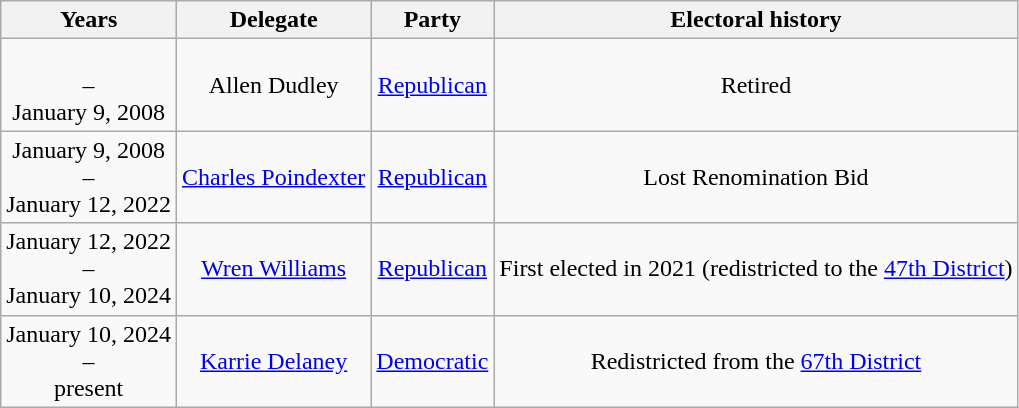<table class=wikitable style="text-align:center">
<tr valign=bottom>
<th>Years</th>
<th>Delegate</th>
<th>Party</th>
<th>Electoral history</th>
</tr>
<tr>
<td nowrap><span></span><br>–<br><span>January 9, 2008</span></td>
<td>Allen Dudley</td>
<td><a href='#'>Republican</a></td>
<td>Retired</td>
</tr>
<tr>
<td nowrap><span>January 9, 2008</span><br>–<br><span>January 12, 2022</span></td>
<td><a href='#'>Charles Poindexter</a></td>
<td><a href='#'>Republican</a></td>
<td>Lost Renomination Bid</td>
</tr>
<tr>
<td nowrap><span>January 12, 2022</span><br>–<br><span>January 10, 2024</span></td>
<td><a href='#'>Wren Williams</a></td>
<td><a href='#'>Republican</a></td>
<td>First elected in 2021 (redistricted to the <a href='#'>47th District</a>)</td>
</tr>
<tr>
<td nowrap><span>January 10, 2024</span><br>–<br><span>present</span></td>
<td><a href='#'>Karrie Delaney</a></td>
<td><a href='#'>Democratic</a></td>
<td>Redistricted from the <a href='#'>67th District</a></td>
</tr>
</table>
